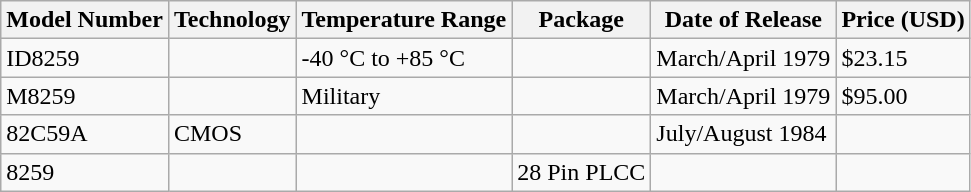<table class="wikitable">
<tr>
<th>Model Number</th>
<th>Technology</th>
<th>Temperature Range</th>
<th>Package</th>
<th>Date of Release</th>
<th>Price (USD)</th>
</tr>
<tr>
<td>ID8259</td>
<td></td>
<td>-40 °C to +85 °C</td>
<td></td>
<td>March/April 1979</td>
<td>$23.15</td>
</tr>
<tr>
<td>M8259</td>
<td></td>
<td>Military</td>
<td></td>
<td>March/April 1979</td>
<td>$95.00</td>
</tr>
<tr>
<td>82C59A</td>
<td>CMOS</td>
<td></td>
<td></td>
<td>July/August 1984</td>
<td></td>
</tr>
<tr>
<td>8259</td>
<td></td>
<td></td>
<td>28 Pin PLCC</td>
<td></td>
<td></td>
</tr>
</table>
